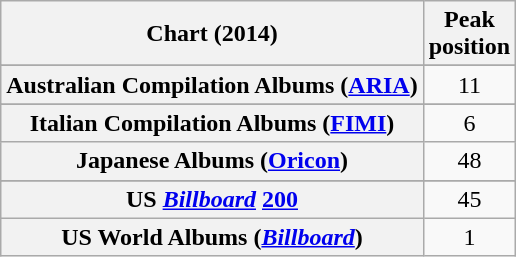<table class="wikitable sortable plainrowheaders" style="text-align:center">
<tr>
<th scope="col">Chart (2014)</th>
<th scope="col">Peak<br>position</th>
</tr>
<tr>
</tr>
<tr>
<th scope="row">Australian Compilation Albums (<a href='#'>ARIA</a>)</th>
<td>11</td>
</tr>
<tr>
</tr>
<tr>
</tr>
<tr>
</tr>
<tr>
</tr>
<tr>
</tr>
<tr>
</tr>
<tr>
<th scope="row">Italian Compilation Albums (<a href='#'>FIMI</a>)</th>
<td>6</td>
</tr>
<tr>
<th scope="row">Japanese Albums (<a href='#'>Oricon</a>)</th>
<td>48</td>
</tr>
<tr>
</tr>
<tr>
<th scope="row">US <em><a href='#'>Billboard</a></em> <a href='#'>200</a></th>
<td>45</td>
</tr>
<tr>
<th scope="row">US World Albums (<em><a href='#'>Billboard</a></em>)</th>
<td>1</td>
</tr>
</table>
